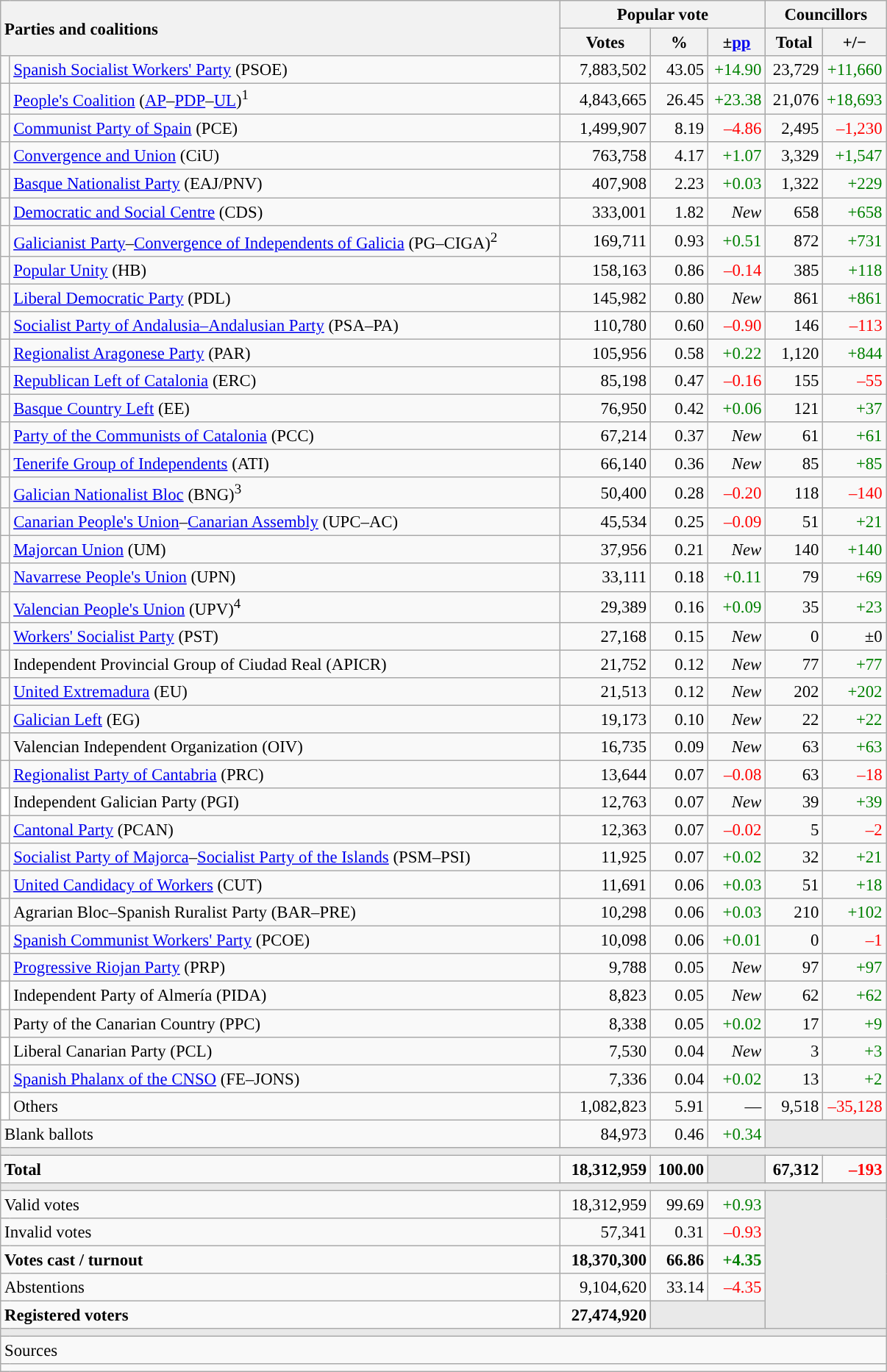<table class="wikitable" style="text-align:right; font-size:95%;">
<tr>
<th style="text-align:left;" rowspan="2" colspan="2" width="500">Parties and coalitions</th>
<th colspan="3">Popular vote</th>
<th colspan="2">Councillors</th>
</tr>
<tr>
<th width="75">Votes</th>
<th width="45">%</th>
<th width="45">±<a href='#'>pp</a></th>
<th width="45">Total</th>
<th width="45">+/−</th>
</tr>
<tr>
<td width="1" style="color:inherit;background:"></td>
<td align="left"><a href='#'>Spanish Socialist Workers' Party</a> (PSOE)</td>
<td>7,883,502</td>
<td>43.05</td>
<td style="color:green;">+14.90</td>
<td>23,729</td>
<td style="color:green;">+11,660</td>
</tr>
<tr>
<td style="color:inherit;background:"></td>
<td align="left"><a href='#'>People's Coalition</a> (<a href='#'>AP</a>–<a href='#'>PDP</a>–<a href='#'>UL</a>)<sup>1</sup></td>
<td>4,843,665</td>
<td>26.45</td>
<td style="color:green;">+23.38</td>
<td>21,076</td>
<td style="color:green;">+18,693</td>
</tr>
<tr>
<td style="color:inherit;background:"></td>
<td align="left"><a href='#'>Communist Party of Spain</a> (PCE)</td>
<td>1,499,907</td>
<td>8.19</td>
<td style="color:red;">–4.86</td>
<td>2,495</td>
<td style="color:red;">–1,230</td>
</tr>
<tr>
<td style="color:inherit;background:"></td>
<td align="left"><a href='#'>Convergence and Union</a> (CiU)</td>
<td>763,758</td>
<td>4.17</td>
<td style="color:green;">+1.07</td>
<td>3,329</td>
<td style="color:green;">+1,547</td>
</tr>
<tr>
<td style="color:inherit;background:"></td>
<td align="left"><a href='#'>Basque Nationalist Party</a> (EAJ/PNV)</td>
<td>407,908</td>
<td>2.23</td>
<td style="color:green;">+0.03</td>
<td>1,322</td>
<td style="color:green;">+229</td>
</tr>
<tr>
<td style="color:inherit;background:"></td>
<td align="left"><a href='#'>Democratic and Social Centre</a> (CDS)</td>
<td>333,001</td>
<td>1.82</td>
<td><em>New</em></td>
<td>658</td>
<td style="color:green;">+658</td>
</tr>
<tr>
<td style="color:inherit;background:"></td>
<td align="left"><a href='#'>Galicianist Party</a>–<a href='#'>Convergence of Independents of Galicia</a> (PG–CIGA)<sup>2</sup></td>
<td>169,711</td>
<td>0.93</td>
<td style="color:green;">+0.51</td>
<td>872</td>
<td style="color:green;">+731</td>
</tr>
<tr>
<td style="color:inherit;background:"></td>
<td align="left"><a href='#'>Popular Unity</a> (HB)</td>
<td>158,163</td>
<td>0.86</td>
<td style="color:red;">–0.14</td>
<td>385</td>
<td style="color:green;">+118</td>
</tr>
<tr>
<td style="color:inherit;background:"></td>
<td align="left"><a href='#'>Liberal Democratic Party</a> (PDL)</td>
<td>145,982</td>
<td>0.80</td>
<td><em>New</em></td>
<td>861</td>
<td style="color:green;">+861</td>
</tr>
<tr>
<td style="color:inherit;background:"></td>
<td align="left"><a href='#'>Socialist Party of Andalusia–Andalusian Party</a> (PSA–PA)</td>
<td>110,780</td>
<td>0.60</td>
<td style="color:red;">–0.90</td>
<td>146</td>
<td style="color:red;">–113</td>
</tr>
<tr>
<td style="color:inherit;background:"></td>
<td align="left"><a href='#'>Regionalist Aragonese Party</a> (PAR)</td>
<td>105,956</td>
<td>0.58</td>
<td style="color:green;">+0.22</td>
<td>1,120</td>
<td style="color:green;">+844</td>
</tr>
<tr>
<td style="color:inherit;background:"></td>
<td align="left"><a href='#'>Republican Left of Catalonia</a> (ERC)</td>
<td>85,198</td>
<td>0.47</td>
<td style="color:red;">–0.16</td>
<td>155</td>
<td style="color:red;">–55</td>
</tr>
<tr>
<td style="color:inherit;background:"></td>
<td align="left"><a href='#'>Basque Country Left</a> (EE)</td>
<td>76,950</td>
<td>0.42</td>
<td style="color:green;">+0.06</td>
<td>121</td>
<td style="color:green;">+37</td>
</tr>
<tr>
<td style="color:inherit;background:"></td>
<td align="left"><a href='#'>Party of the Communists of Catalonia</a> (PCC)</td>
<td>67,214</td>
<td>0.37</td>
<td><em>New</em></td>
<td>61</td>
<td style="color:green;">+61</td>
</tr>
<tr>
<td style="color:inherit;background:"></td>
<td align="left"><a href='#'>Tenerife Group of Independents</a> (ATI)</td>
<td>66,140</td>
<td>0.36</td>
<td><em>New</em></td>
<td>85</td>
<td style="color:green;">+85</td>
</tr>
<tr>
<td style="color:inherit;background:"></td>
<td align="left"><a href='#'>Galician Nationalist Bloc</a> (BNG)<sup>3</sup></td>
<td>50,400</td>
<td>0.28</td>
<td style="color:red;">–0.20</td>
<td>118</td>
<td style="color:red;">–140</td>
</tr>
<tr>
<td style="color:inherit;background:"></td>
<td align="left"><a href='#'>Canarian People's Union</a>–<a href='#'>Canarian Assembly</a> (UPC–AC)</td>
<td>45,534</td>
<td>0.25</td>
<td style="color:red;">–0.09</td>
<td>51</td>
<td style="color:green;">+21</td>
</tr>
<tr>
<td style="color:inherit;background:"></td>
<td align="left"><a href='#'>Majorcan Union</a> (UM)</td>
<td>37,956</td>
<td>0.21</td>
<td><em>New</em></td>
<td>140</td>
<td style="color:green;">+140</td>
</tr>
<tr>
<td style="color:inherit;background:"></td>
<td align="left"><a href='#'>Navarrese People's Union</a> (UPN)</td>
<td>33,111</td>
<td>0.18</td>
<td style="color:green;">+0.11</td>
<td>79</td>
<td style="color:green;">+69</td>
</tr>
<tr>
<td style="color:inherit;background:"></td>
<td align="left"><a href='#'>Valencian People's Union</a> (UPV)<sup>4</sup></td>
<td>29,389</td>
<td>0.16</td>
<td style="color:green;">+0.09</td>
<td>35</td>
<td style="color:green;">+23</td>
</tr>
<tr>
<td style="color:inherit;background:"></td>
<td align="left"><a href='#'>Workers' Socialist Party</a> (PST)</td>
<td>27,168</td>
<td>0.15</td>
<td><em>New</em></td>
<td>0</td>
<td>±0</td>
</tr>
<tr>
<td style="color:inherit;background:"></td>
<td align="left">Independent Provincial Group of Ciudad Real (APICR)</td>
<td>21,752</td>
<td>0.12</td>
<td><em>New</em></td>
<td>77</td>
<td style="color:green;">+77</td>
</tr>
<tr>
<td style="color:inherit;background:"></td>
<td align="left"><a href='#'>United Extremadura</a> (EU)</td>
<td>21,513</td>
<td>0.12</td>
<td><em>New</em></td>
<td>202</td>
<td style="color:green;">+202</td>
</tr>
<tr>
<td style="color:inherit;background:"></td>
<td align="left"><a href='#'>Galician Left</a> (EG)</td>
<td>19,173</td>
<td>0.10</td>
<td><em>New</em></td>
<td>22</td>
<td style="color:green;">+22</td>
</tr>
<tr>
<td style="color:inherit;background:"></td>
<td align="left">Valencian Independent Organization (OIV)</td>
<td>16,735</td>
<td>0.09</td>
<td><em>New</em></td>
<td>63</td>
<td style="color:green;">+63</td>
</tr>
<tr>
<td style="color:inherit;background:"></td>
<td align="left"><a href='#'>Regionalist Party of Cantabria</a> (PRC)</td>
<td>13,644</td>
<td>0.07</td>
<td style="color:red;">–0.08</td>
<td>63</td>
<td style="color:red;">–18</td>
</tr>
<tr>
<td bgcolor="white"></td>
<td align="left">Independent Galician Party (PGI)</td>
<td>12,763</td>
<td>0.07</td>
<td><em>New</em></td>
<td>39</td>
<td style="color:green;">+39</td>
</tr>
<tr>
<td style="color:inherit;background:"></td>
<td align="left"><a href='#'>Cantonal Party</a> (PCAN)</td>
<td>12,363</td>
<td>0.07</td>
<td style="color:red;">–0.02</td>
<td>5</td>
<td style="color:red;">–2</td>
</tr>
<tr>
<td style="color:inherit;background:"></td>
<td align="left"><a href='#'>Socialist Party of Majorca</a>–<a href='#'>Socialist Party of the Islands</a> (PSM–PSI)</td>
<td>11,925</td>
<td>0.07</td>
<td style="color:green;">+0.02</td>
<td>32</td>
<td style="color:green;">+21</td>
</tr>
<tr>
<td style="color:inherit;background:"></td>
<td align="left"><a href='#'>United Candidacy of Workers</a> (CUT)</td>
<td>11,691</td>
<td>0.06</td>
<td style="color:green;">+0.03</td>
<td>51</td>
<td style="color:green;">+18</td>
</tr>
<tr>
<td style="color:inherit;background:"></td>
<td align="left">Agrarian Bloc–Spanish Ruralist Party (BAR–PRE)</td>
<td>10,298</td>
<td>0.06</td>
<td style="color:green;">+0.03</td>
<td>210</td>
<td style="color:green;">+102</td>
</tr>
<tr>
<td style="color:inherit;background:"></td>
<td align="left"><a href='#'>Spanish Communist Workers' Party</a> (PCOE)</td>
<td>10,098</td>
<td>0.06</td>
<td style="color:green;">+0.01</td>
<td>0</td>
<td style="color:red;">–1</td>
</tr>
<tr>
<td style="color:inherit;background:"></td>
<td align="left"><a href='#'>Progressive Riojan Party</a> (PRP)</td>
<td>9,788</td>
<td>0.05</td>
<td><em>New</em></td>
<td>97</td>
<td style="color:green;">+97</td>
</tr>
<tr>
<td bgcolor="white"></td>
<td align="left">Independent Party of Almería (PIDA)</td>
<td>8,823</td>
<td>0.05</td>
<td><em>New</em></td>
<td>62</td>
<td style="color:green;">+62</td>
</tr>
<tr>
<td style="color:inherit;background:"></td>
<td align="left">Party of the Canarian Country (PPC)</td>
<td>8,338</td>
<td>0.05</td>
<td style="color:green;">+0.02</td>
<td>17</td>
<td style="color:green;">+9</td>
</tr>
<tr>
<td bgcolor="white"></td>
<td align="left">Liberal Canarian Party (PCL)</td>
<td>7,530</td>
<td>0.04</td>
<td><em>New</em></td>
<td>3</td>
<td style="color:green;">+3</td>
</tr>
<tr>
<td style="color:inherit;background:"></td>
<td align="left"><a href='#'>Spanish Phalanx of the CNSO</a> (FE–JONS)</td>
<td>7,336</td>
<td>0.04</td>
<td style="color:green;">+0.02</td>
<td>13</td>
<td style="color:green;">+2</td>
</tr>
<tr>
<td bgcolor="white"></td>
<td align="left">Others</td>
<td>1,082,823</td>
<td>5.91</td>
<td>—</td>
<td>9,518</td>
<td style="color:red;">–35,128</td>
</tr>
<tr>
<td align="left" colspan="2">Blank ballots</td>
<td>84,973</td>
<td>0.46</td>
<td style="color:green;">+0.34</td>
<td bgcolor="#E9E9E9" colspan="2"></td>
</tr>
<tr>
<td colspan="7" bgcolor="#E9E9E9"></td>
</tr>
<tr style="font-weight:bold;">
<td align="left" colspan="2">Total</td>
<td>18,312,959</td>
<td>100.00</td>
<td bgcolor="#E9E9E9"></td>
<td>67,312</td>
<td style="color:red;">–193</td>
</tr>
<tr>
<td colspan="7" bgcolor="#E9E9E9"></td>
</tr>
<tr>
<td align="left" colspan="2">Valid votes</td>
<td>18,312,959</td>
<td>99.69</td>
<td style="color:green;">+0.93</td>
<td bgcolor="#E9E9E9" colspan="2" rowspan="5"></td>
</tr>
<tr>
<td align="left" colspan="2">Invalid votes</td>
<td>57,341</td>
<td>0.31</td>
<td style="color:red;">–0.93</td>
</tr>
<tr style="font-weight:bold;">
<td align="left" colspan="2">Votes cast / turnout</td>
<td>18,370,300</td>
<td>66.86</td>
<td style="color:green;">+4.35</td>
</tr>
<tr>
<td align="left" colspan="2">Abstentions</td>
<td>9,104,620</td>
<td>33.14</td>
<td style="color:red;">–4.35</td>
</tr>
<tr style="font-weight:bold;">
<td align="left" colspan="2">Registered voters</td>
<td>27,474,920</td>
<td bgcolor="#E9E9E9" colspan="2"></td>
</tr>
<tr>
<td colspan="7" bgcolor="#E9E9E9"></td>
</tr>
<tr>
<td align="left" colspan="7">Sources</td>
</tr>
<tr>
<td colspan="7" style="text-align:left; font-size:95%; max-width:790px;"></td>
</tr>
</table>
